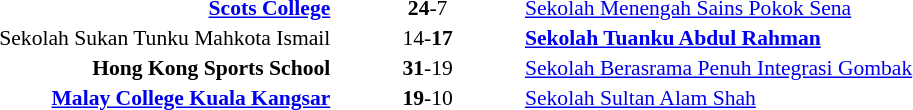<table style="width:100%;" cellspacing="1">
<tr>
<th width=15%></th>
<th width=25%></th>
<th width=10%></th>
<th width=25%></th>
</tr>
<tr style=font-size:90%>
<td align=right></td>
<td align=right> <strong><a href='#'>Scots College</a></strong></td>
<td align=center><strong>24</strong>-7</td>
<td> <a href='#'>Sekolah Menengah Sains Pokok Sena</a></td>
<td></td>
</tr>
<tr style=font-size:90%>
<td align=right></td>
<td align=right> Sekolah Sukan Tunku Mahkota Ismail</td>
<td align=center>14-<strong>17</strong></td>
<td> <strong><a href='#'>Sekolah Tuanku Abdul Rahman</a></strong></td>
<td></td>
</tr>
<tr style=font-size:90%>
<td align=right></td>
<td align=right> <strong> Hong Kong Sports School</strong></td>
<td align=center><strong>31</strong>-19</td>
<td> <a href='#'>Sekolah Berasrama Penuh Integrasi Gombak</a></td>
<td></td>
</tr>
<tr style=font-size:90%>
<td align=right></td>
<td align=right><strong> <a href='#'>Malay College Kuala Kangsar</a></strong></td>
<td align=center><strong>19</strong>-10</td>
<td> <a href='#'>Sekolah Sultan Alam Shah</a></td>
<td></td>
</tr>
</table>
